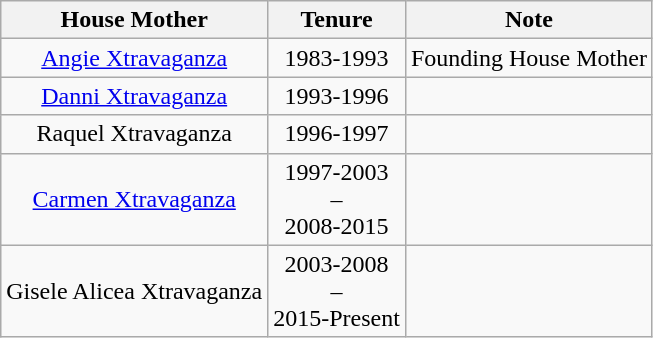<table class="wikitable sortable" style="text-align: center;">
<tr>
<th>House Mother</th>
<th>Tenure</th>
<th>Note</th>
</tr>
<tr style="height: 25px;">
<td><a href='#'>Angie Xtravaganza</a></td>
<td>1983-1993</td>
<td>Founding House Mother</td>
</tr>
<tr style="height: 25px;">
<td><a href='#'>Danni Xtravaganza</a></td>
<td>1993-1996</td>
<td></td>
</tr>
<tr style="height: 25px;">
<td>Raquel Xtravaganza</td>
<td>1996-1997</td>
<td></td>
</tr>
<tr style="height: 25px;">
<td><a href='#'>Carmen Xtravaganza</a></td>
<td>1997-2003<br>–<br>2008-2015</td>
<td></td>
</tr>
<tr style="height: 25px;">
<td>Gisele Alicea Xtravaganza</td>
<td>2003-2008<br>–<br>2015-Present</td>
<td></td>
</tr>
</table>
